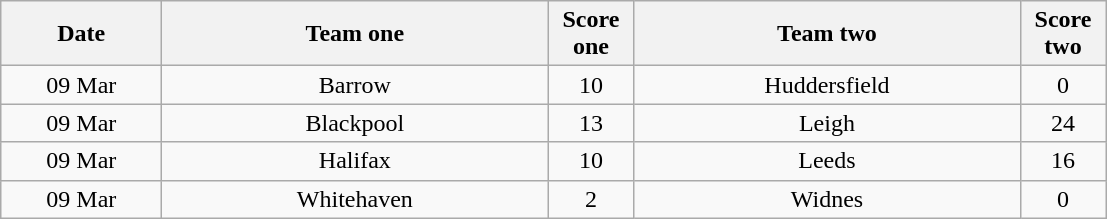<table class="wikitable" style="text-align: center">
<tr>
<th width=100>Date</th>
<th width=250>Team one</th>
<th width=50>Score one</th>
<th width=250>Team two</th>
<th width=50>Score two</th>
</tr>
<tr>
<td>09 Mar</td>
<td>Barrow</td>
<td>10</td>
<td>Huddersfield</td>
<td>0</td>
</tr>
<tr>
<td>09 Mar</td>
<td>Blackpool</td>
<td>13</td>
<td>Leigh</td>
<td>24</td>
</tr>
<tr>
<td>09 Mar</td>
<td>Halifax</td>
<td>10</td>
<td>Leeds</td>
<td>16</td>
</tr>
<tr>
<td>09 Mar</td>
<td>Whitehaven</td>
<td>2</td>
<td>Widnes</td>
<td>0</td>
</tr>
</table>
